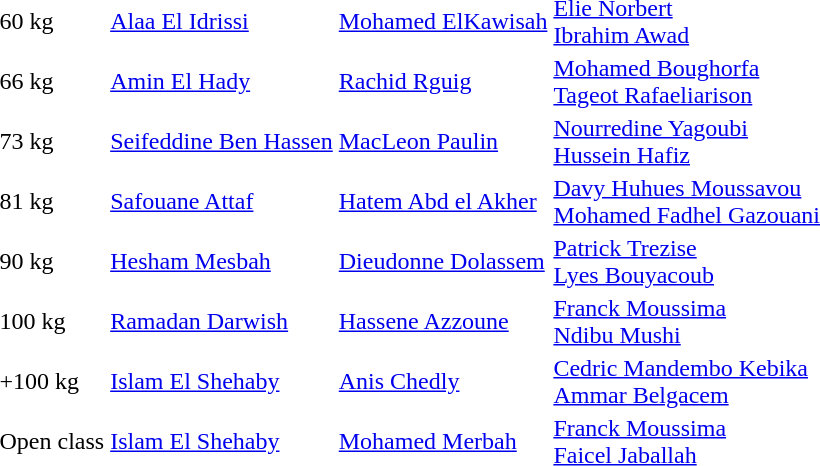<table>
<tr>
<td>60 kg</td>
<td> <a href='#'>Alaa El Idrissi</a></td>
<td> <a href='#'>Mohamed ElKawisah</a></td>
<td> <a href='#'>Elie Norbert</a> <br>  <a href='#'>Ibrahim Awad</a></td>
</tr>
<tr>
<td>66 kg</td>
<td> <a href='#'>Amin El Hady</a></td>
<td> <a href='#'>Rachid Rguig</a></td>
<td> <a href='#'>Mohamed Boughorfa</a> <br>  <a href='#'>Tageot Rafaeliarison</a></td>
</tr>
<tr>
<td>73 kg</td>
<td> <a href='#'>Seifeddine Ben Hassen</a></td>
<td> <a href='#'>MacLeon Paulin</a></td>
<td> <a href='#'>Nourredine Yagoubi</a> <br>  <a href='#'>Hussein Hafiz</a></td>
</tr>
<tr>
<td>81 kg</td>
<td> <a href='#'>Safouane Attaf</a></td>
<td> <a href='#'>Hatem Abd el Akher</a></td>
<td> <a href='#'>Davy Huhues Moussavou</a> <br>  <a href='#'>Mohamed Fadhel Gazouani</a></td>
</tr>
<tr>
<td>90 kg</td>
<td> <a href='#'>Hesham Mesbah</a></td>
<td> <a href='#'>Dieudonne Dolassem</a></td>
<td> <a href='#'>Patrick Trezise</a> <br>  <a href='#'>Lyes Bouyacoub</a></td>
</tr>
<tr>
<td>100 kg</td>
<td> <a href='#'>Ramadan Darwish</a></td>
<td> <a href='#'>Hassene Azzoune</a></td>
<td> <a href='#'>Franck Moussima</a> <br>  <a href='#'>Ndibu Mushi</a></td>
</tr>
<tr>
<td>+100 kg</td>
<td> <a href='#'>Islam El Shehaby</a></td>
<td> <a href='#'>Anis Chedly</a></td>
<td> <a href='#'>Cedric Mandembo Kebika</a> <br>  <a href='#'>Ammar Belgacem</a></td>
</tr>
<tr>
<td>Open class</td>
<td> <a href='#'>Islam El Shehaby</a></td>
<td> <a href='#'>Mohamed Merbah</a></td>
<td> <a href='#'>Franck Moussima</a> <br>  <a href='#'>Faicel Jaballah</a></td>
</tr>
</table>
